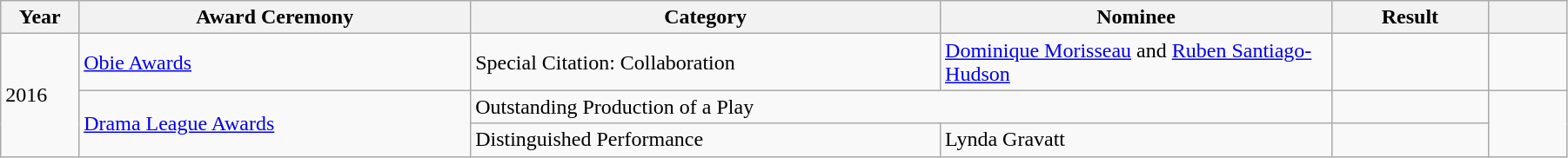<table class=wikitable style=width:95%>
<tr>
<th style=width:5%>Year</th>
<th style=width:25%>Award Ceremony</th>
<th style=width:30%>Category</th>
<th style=width:25%>Nominee</th>
<th style=width:10%>Result</th>
<th style=width:5%></th>
</tr>
<tr>
<td rowspan=3>2016</td>
<td><a href='#'>Obie Awards</a></td>
<td>Special Citation: Collaboration</td>
<td><a href='#'>Dominique Morisseau</a> and <a href='#'>Ruben Santiago-Hudson</a></td>
<td></td>
<td></td>
</tr>
<tr>
<td rowspan=2><a href='#'>Drama League Awards</a></td>
<td colspan=2>Outstanding Production of a Play</td>
<td></td>
<td rowspan=2></td>
</tr>
<tr>
<td>Distinguished Performance</td>
<td>Lynda Gravatt</td>
<td></td>
</tr>
</table>
